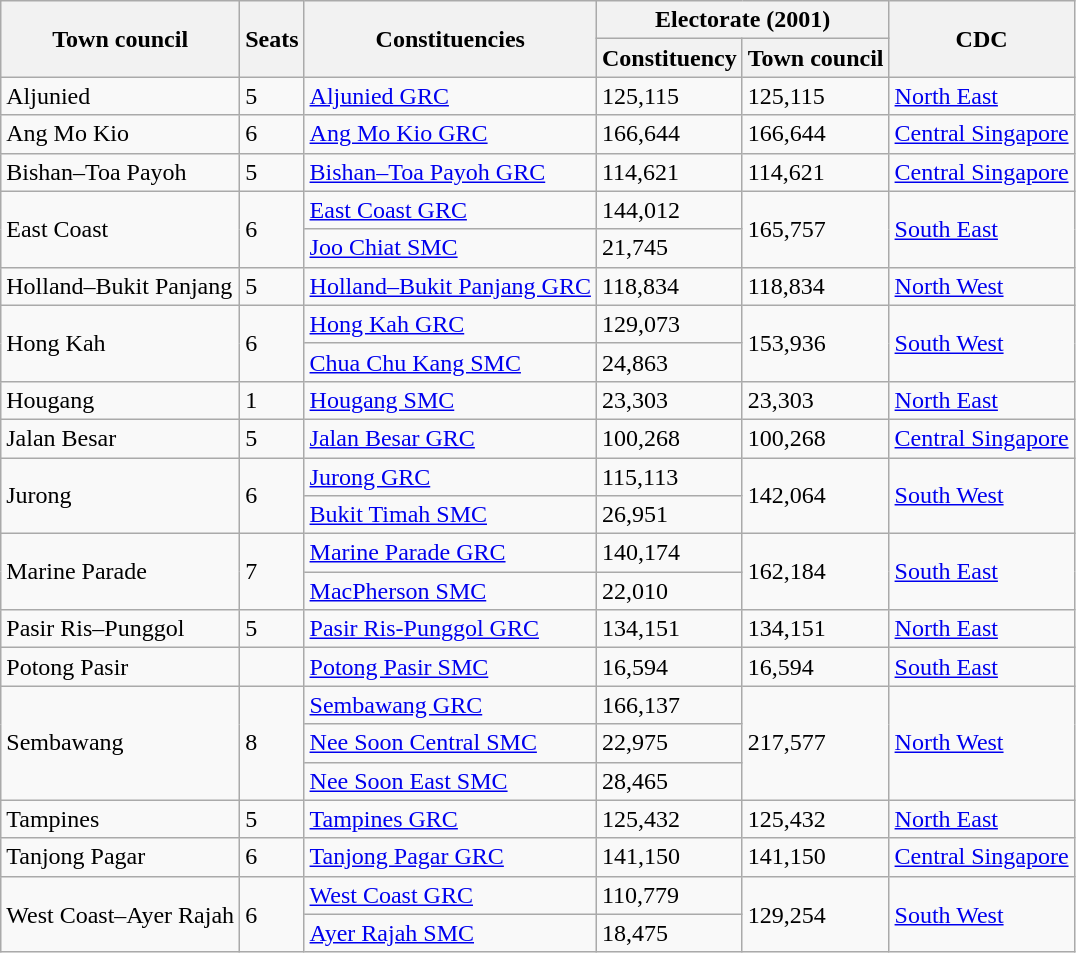<table class="wikitable sortable">
<tr>
<th rowspan="2">Town council</th>
<th rowspan="2">Seats</th>
<th rowspan="2">Constituencies</th>
<th colspan="2">Electorate (2001)</th>
<th rowspan="2">CDC</th>
</tr>
<tr>
<th>Constituency</th>
<th>Town council</th>
</tr>
<tr>
<td>Aljunied</td>
<td>5</td>
<td><a href='#'>Aljunied GRC</a></td>
<td>125,115</td>
<td>125,115</td>
<td><a href='#'>North East</a></td>
</tr>
<tr>
<td>Ang Mo Kio</td>
<td>6</td>
<td><a href='#'>Ang Mo Kio GRC</a></td>
<td>166,644</td>
<td>166,644</td>
<td><a href='#'>Central Singapore</a></td>
</tr>
<tr>
<td>Bishan–Toa Payoh</td>
<td>5</td>
<td><a href='#'>Bishan–Toa Payoh GRC</a></td>
<td>114,621</td>
<td>114,621</td>
<td><a href='#'>Central Singapore</a></td>
</tr>
<tr>
<td rowspan="2">East Coast</td>
<td rowspan="2">6</td>
<td><a href='#'>East Coast GRC</a></td>
<td>144,012</td>
<td rowspan="2">165,757</td>
<td rowspan="2"><a href='#'>South East</a></td>
</tr>
<tr>
<td><a href='#'>Joo Chiat SMC</a></td>
<td>21,745</td>
</tr>
<tr>
<td>Holland–Bukit Panjang</td>
<td>5</td>
<td><a href='#'>Holland–Bukit Panjang GRC</a></td>
<td>118,834</td>
<td>118,834</td>
<td><a href='#'>North West</a></td>
</tr>
<tr>
<td rowspan="2">Hong Kah</td>
<td rowspan="2">6</td>
<td><a href='#'>Hong Kah GRC</a></td>
<td>129,073</td>
<td rowspan="2">153,936</td>
<td rowspan="2"><a href='#'>South West</a></td>
</tr>
<tr>
<td><a href='#'>Chua Chu Kang SMC</a></td>
<td>24,863</td>
</tr>
<tr>
<td>Hougang</td>
<td>1</td>
<td><a href='#'>Hougang SMC</a></td>
<td>23,303</td>
<td>23,303</td>
<td><a href='#'>North East</a></td>
</tr>
<tr>
<td>Jalan Besar</td>
<td>5</td>
<td><a href='#'>Jalan Besar GRC</a></td>
<td>100,268</td>
<td>100,268</td>
<td><a href='#'>Central Singapore</a></td>
</tr>
<tr>
<td rowspan="2">Jurong</td>
<td rowspan="2">6</td>
<td><a href='#'>Jurong GRC</a></td>
<td>115,113</td>
<td rowspan="2">142,064</td>
<td rowspan="2"><a href='#'>South West</a></td>
</tr>
<tr>
<td><a href='#'>Bukit Timah SMC</a></td>
<td>26,951</td>
</tr>
<tr>
<td rowspan="2">Marine Parade</td>
<td rowspan="2">7</td>
<td><a href='#'>Marine Parade GRC</a></td>
<td>140,174</td>
<td rowspan="2">162,184</td>
<td rowspan="2"><a href='#'>South East</a></td>
</tr>
<tr>
<td><a href='#'>MacPherson SMC</a></td>
<td>22,010</td>
</tr>
<tr>
<td>Pasir Ris–Punggol</td>
<td>5</td>
<td><a href='#'>Pasir Ris-Punggol GRC</a></td>
<td>134,151</td>
<td>134,151</td>
<td><a href='#'>North East</a></td>
</tr>
<tr>
<td>Potong Pasir</td>
<td></td>
<td><a href='#'>Potong Pasir SMC</a></td>
<td>16,594</td>
<td>16,594</td>
<td><a href='#'>South East</a></td>
</tr>
<tr>
<td rowspan="3">Sembawang</td>
<td rowspan="3">8</td>
<td><a href='#'>Sembawang GRC</a></td>
<td>166,137</td>
<td rowspan="3">217,577</td>
<td rowspan="3"><a href='#'>North West</a></td>
</tr>
<tr>
<td><a href='#'>Nee Soon Central SMC</a></td>
<td>22,975</td>
</tr>
<tr>
<td><a href='#'>Nee Soon East SMC</a></td>
<td>28,465</td>
</tr>
<tr>
<td>Tampines</td>
<td>5</td>
<td><a href='#'>Tampines GRC</a></td>
<td>125,432</td>
<td>125,432</td>
<td><a href='#'>North East</a></td>
</tr>
<tr>
<td>Tanjong Pagar</td>
<td>6</td>
<td><a href='#'>Tanjong Pagar GRC</a></td>
<td>141,150</td>
<td>141,150</td>
<td><a href='#'>Central Singapore</a></td>
</tr>
<tr>
<td rowspan="2">West Coast–Ayer Rajah</td>
<td rowspan="2">6</td>
<td><a href='#'>West Coast GRC</a></td>
<td>110,779</td>
<td rowspan="2">129,254</td>
<td rowspan="2"><a href='#'>South West</a></td>
</tr>
<tr>
<td><a href='#'>Ayer Rajah SMC</a></td>
<td>18,475</td>
</tr>
</table>
